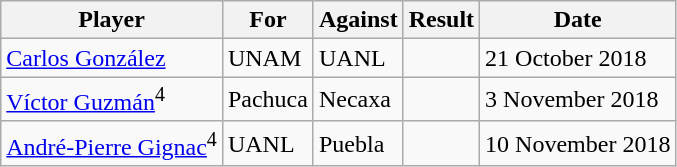<table class="wikitable sortable">
<tr>
<th>Player</th>
<th>For</th>
<th>Against</th>
<th align=center>Result</th>
<th>Date</th>
</tr>
<tr>
<td> <a href='#'>Carlos González</a></td>
<td>UNAM</td>
<td>UANL</td>
<td align=center></td>
<td>21 October 2018</td>
</tr>
<tr>
<td> <a href='#'>Víctor Guzmán</a><sup>4</sup></td>
<td>Pachuca</td>
<td>Necaxa</td>
<td align=center></td>
<td>3 November 2018</td>
</tr>
<tr>
<td> <a href='#'>André-Pierre Gignac</a><sup>4</sup></td>
<td>UANL</td>
<td>Puebla</td>
<td align=center></td>
<td>10 November 2018</td>
</tr>
</table>
